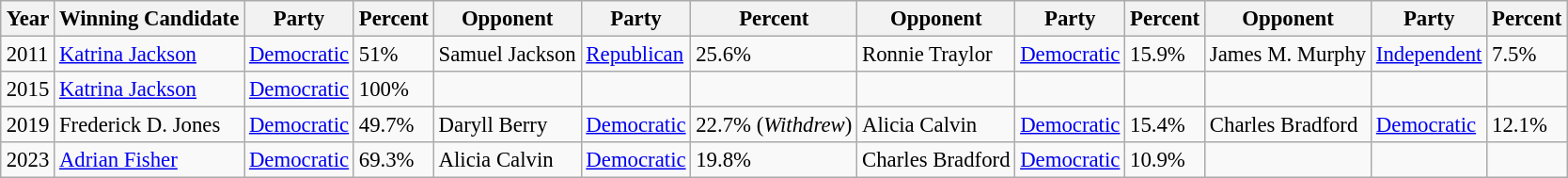<table class="wikitable" style="margin:0.5em auto; font-size:95%;">
<tr>
<th>Year</th>
<th>Winning Candidate</th>
<th>Party</th>
<th>Percent</th>
<th>Opponent</th>
<th>Party</th>
<th>Percent</th>
<th>Opponent</th>
<th>Party</th>
<th>Percent</th>
<th>Opponent</th>
<th>Party</th>
<th>Percent</th>
</tr>
<tr>
<td>2011</td>
<td><a href='#'>Katrina Jackson</a></td>
<td><a href='#'>Democratic</a></td>
<td>51%</td>
<td>Samuel Jackson</td>
<td><a href='#'>Republican</a></td>
<td>25.6%</td>
<td>Ronnie Traylor</td>
<td><a href='#'>Democratic</a></td>
<td>15.9%</td>
<td>James M. Murphy</td>
<td><a href='#'>Independent</a></td>
<td>7.5%</td>
</tr>
<tr>
<td>2015</td>
<td><a href='#'>Katrina Jackson</a></td>
<td><a href='#'>Democratic</a></td>
<td>100%</td>
<td></td>
<td></td>
<td></td>
<td></td>
<td></td>
<td></td>
<td></td>
<td></td>
<td></td>
</tr>
<tr>
<td>2019 </td>
<td>Frederick D. Jones</td>
<td><a href='#'>Democratic</a></td>
<td>49.7%</td>
<td>Daryll Berry</td>
<td><a href='#'>Democratic</a></td>
<td>22.7% (<em>Withdrew</em>)</td>
<td>Alicia Calvin</td>
<td><a href='#'>Democratic</a></td>
<td>15.4%</td>
<td>Charles Bradford</td>
<td><a href='#'>Democratic</a></td>
<td>12.1%</td>
</tr>
<tr>
<td>2023</td>
<td><a href='#'>Adrian Fisher</a></td>
<td><a href='#'>Democratic</a></td>
<td>69.3%</td>
<td>Alicia Calvin</td>
<td><a href='#'>Democratic</a></td>
<td>19.8%</td>
<td>Charles Bradford</td>
<td><a href='#'>Democratic</a></td>
<td>10.9%</td>
<td></td>
<td></td>
<td></td>
</tr>
</table>
